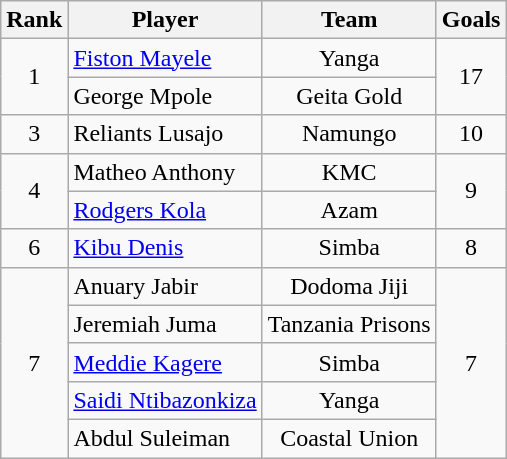<table class="wikitable" style="text-align:center;">
<tr>
<th>Rank</th>
<th>Player</th>
<th>Team</th>
<th>Goals</th>
</tr>
<tr>
<td rowspan=2>1</td>
<td align=left> <a href='#'>Fiston Mayele</a></td>
<td>Yanga</td>
<td rowspan=2>17</td>
</tr>
<tr>
<td align=left> George Mpole</td>
<td>Geita Gold</td>
</tr>
<tr>
<td>3</td>
<td align=left> Reliants Lusajo</td>
<td>Namungo</td>
<td>10</td>
</tr>
<tr>
<td rowspan=2>4</td>
<td align=left> Matheo Anthony</td>
<td>KMC</td>
<td rowspan=2>9</td>
</tr>
<tr>
<td align=left> <a href='#'>Rodgers Kola</a></td>
<td>Azam</td>
</tr>
<tr>
<td>6</td>
<td align=left> <a href='#'>Kibu Denis</a></td>
<td>Simba</td>
<td>8</td>
</tr>
<tr>
<td rowspan=5>7</td>
<td align=left> Anuary Jabir</td>
<td>Dodoma Jiji</td>
<td rowspan=5>7</td>
</tr>
<tr>
<td align=left> Jeremiah Juma</td>
<td>Tanzania Prisons</td>
</tr>
<tr>
<td align=left> <a href='#'>Meddie Kagere</a></td>
<td>Simba</td>
</tr>
<tr>
<td align=left> <a href='#'>Saidi Ntibazonkiza</a></td>
<td>Yanga</td>
</tr>
<tr>
<td align=left> Abdul Suleiman</td>
<td>Coastal Union</td>
</tr>
</table>
